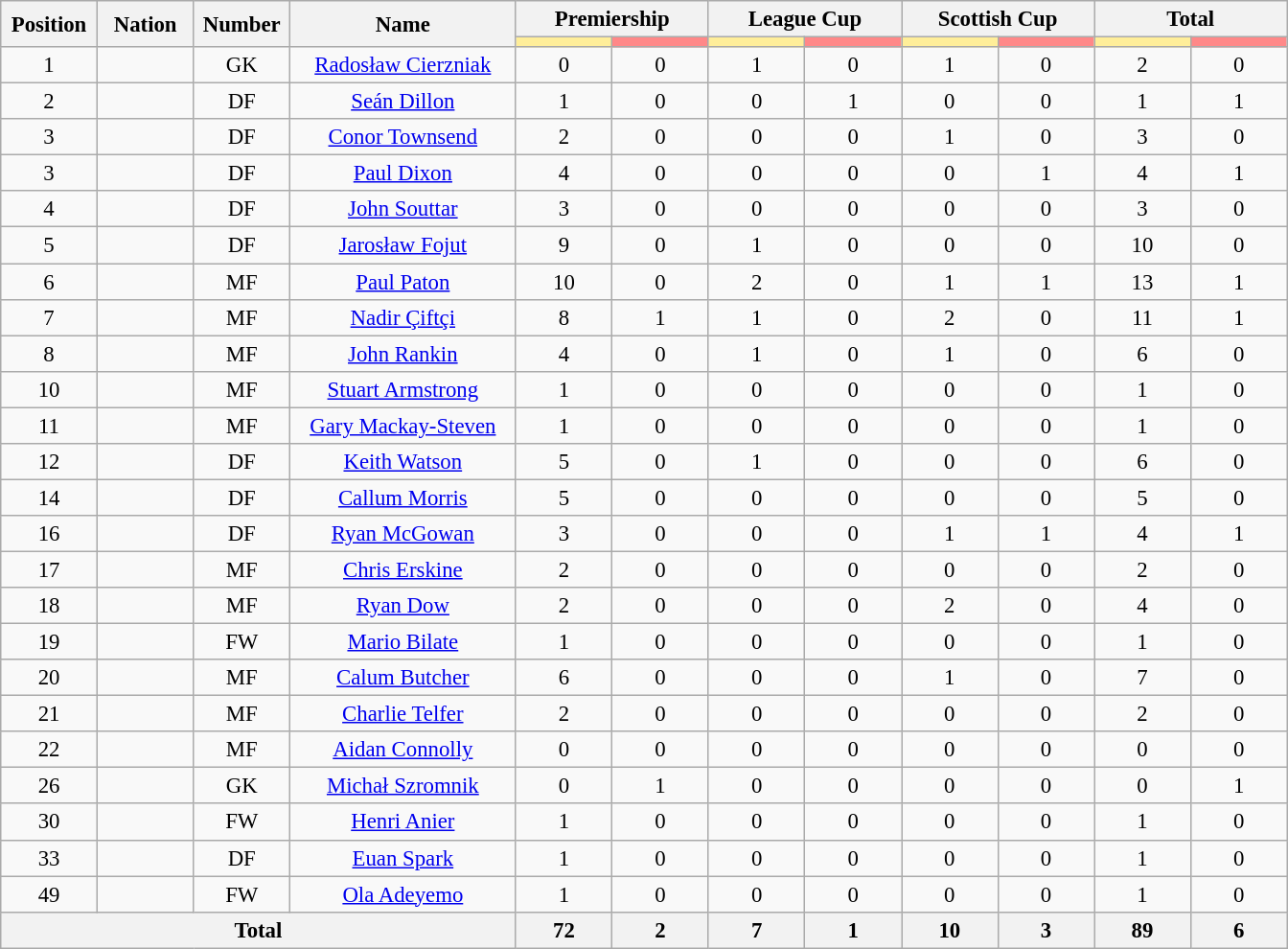<table class="wikitable" style="font-size: 95%; text-align: center;">
<tr>
<th rowspan=2 width=60>Position</th>
<th rowspan=2 width=60>Nation</th>
<th rowspan=2 width=60>Number</th>
<th rowspan=2 width=150>Name</th>
<th colspan=2>Premiership</th>
<th colspan=2>League Cup</th>
<th colspan=2>Scottish Cup</th>
<th colspan=2>Total</th>
</tr>
<tr>
<th style="width:60px; background:#fe9;"></th>
<th style="width:60px; background:#ff8888;"></th>
<th style="width:60px; background:#fe9;"></th>
<th style="width:60px; background:#ff8888;"></th>
<th style="width:60px; background:#fe9;"></th>
<th style="width:60px; background:#ff8888;"></th>
<th style="width:60px; background:#fe9;"></th>
<th style="width:60px; background:#ff8888;"></th>
</tr>
<tr>
<td>1</td>
<td></td>
<td>GK</td>
<td><a href='#'>Radosław Cierzniak</a></td>
<td>0</td>
<td>0</td>
<td>1</td>
<td>0</td>
<td>1</td>
<td>0</td>
<td>2</td>
<td>0</td>
</tr>
<tr>
<td>2</td>
<td></td>
<td>DF</td>
<td><a href='#'>Seán Dillon</a></td>
<td>1</td>
<td>0</td>
<td>0</td>
<td>1</td>
<td>0</td>
<td>0</td>
<td>1</td>
<td>1</td>
</tr>
<tr>
<td>3</td>
<td></td>
<td>DF</td>
<td><a href='#'>Conor Townsend</a></td>
<td>2</td>
<td>0</td>
<td>0</td>
<td>0</td>
<td>1</td>
<td>0</td>
<td>3</td>
<td>0</td>
</tr>
<tr>
<td>3</td>
<td></td>
<td>DF</td>
<td><a href='#'>Paul Dixon</a></td>
<td>4</td>
<td>0</td>
<td>0</td>
<td>0</td>
<td>0</td>
<td>1</td>
<td>4</td>
<td>1</td>
</tr>
<tr>
<td>4</td>
<td></td>
<td>DF</td>
<td><a href='#'>John Souttar</a></td>
<td>3</td>
<td>0</td>
<td>0</td>
<td>0</td>
<td>0</td>
<td>0</td>
<td>3</td>
<td>0</td>
</tr>
<tr>
<td>5</td>
<td></td>
<td>DF</td>
<td><a href='#'>Jarosław Fojut</a></td>
<td>9</td>
<td>0</td>
<td>1</td>
<td>0</td>
<td>0</td>
<td>0</td>
<td>10</td>
<td>0</td>
</tr>
<tr>
<td>6</td>
<td></td>
<td>MF</td>
<td><a href='#'>Paul Paton</a></td>
<td>10</td>
<td>0</td>
<td>2</td>
<td>0</td>
<td>1</td>
<td>1</td>
<td>13</td>
<td>1</td>
</tr>
<tr>
<td>7</td>
<td></td>
<td>MF</td>
<td><a href='#'>Nadir Çiftçi</a></td>
<td>8</td>
<td>1</td>
<td>1</td>
<td>0</td>
<td>2</td>
<td>0</td>
<td>11</td>
<td>1</td>
</tr>
<tr>
<td>8</td>
<td></td>
<td>MF</td>
<td><a href='#'>John Rankin</a></td>
<td>4</td>
<td>0</td>
<td>1</td>
<td>0</td>
<td>1</td>
<td>0</td>
<td>6</td>
<td>0</td>
</tr>
<tr>
<td>10</td>
<td></td>
<td>MF</td>
<td><a href='#'>Stuart Armstrong</a></td>
<td>1</td>
<td>0</td>
<td>0</td>
<td>0</td>
<td>0</td>
<td>0</td>
<td>1</td>
<td>0</td>
</tr>
<tr>
<td>11</td>
<td></td>
<td>MF</td>
<td><a href='#'>Gary Mackay-Steven</a></td>
<td>1</td>
<td>0</td>
<td>0</td>
<td>0</td>
<td>0</td>
<td>0</td>
<td>1</td>
<td>0</td>
</tr>
<tr>
<td>12</td>
<td></td>
<td>DF</td>
<td><a href='#'>Keith Watson</a></td>
<td>5</td>
<td>0</td>
<td>1</td>
<td>0</td>
<td>0</td>
<td>0</td>
<td>6</td>
<td>0</td>
</tr>
<tr>
<td>14</td>
<td></td>
<td>DF</td>
<td><a href='#'>Callum Morris</a></td>
<td>5</td>
<td>0</td>
<td>0</td>
<td>0</td>
<td>0</td>
<td>0</td>
<td>5</td>
<td>0</td>
</tr>
<tr>
<td>16</td>
<td></td>
<td>DF</td>
<td><a href='#'>Ryan McGowan</a></td>
<td>3</td>
<td>0</td>
<td>0</td>
<td>0</td>
<td>1</td>
<td>1</td>
<td>4</td>
<td>1</td>
</tr>
<tr>
<td>17</td>
<td></td>
<td>MF</td>
<td><a href='#'>Chris Erskine</a></td>
<td>2</td>
<td>0</td>
<td>0</td>
<td>0</td>
<td>0</td>
<td>0</td>
<td>2</td>
<td>0</td>
</tr>
<tr>
<td>18</td>
<td></td>
<td>MF</td>
<td><a href='#'>Ryan Dow</a></td>
<td>2</td>
<td>0</td>
<td>0</td>
<td>0</td>
<td>2</td>
<td>0</td>
<td>4</td>
<td>0</td>
</tr>
<tr>
<td>19</td>
<td></td>
<td>FW</td>
<td><a href='#'>Mario Bilate</a></td>
<td>1</td>
<td>0</td>
<td>0</td>
<td>0</td>
<td>0</td>
<td>0</td>
<td>1</td>
<td>0</td>
</tr>
<tr>
<td>20</td>
<td></td>
<td>MF</td>
<td><a href='#'>Calum Butcher</a></td>
<td>6</td>
<td>0</td>
<td>0</td>
<td>0</td>
<td>1</td>
<td>0</td>
<td>7</td>
<td>0</td>
</tr>
<tr>
<td>21</td>
<td></td>
<td>MF</td>
<td><a href='#'>Charlie Telfer</a></td>
<td>2</td>
<td>0</td>
<td>0</td>
<td>0</td>
<td>0</td>
<td>0</td>
<td>2</td>
<td>0</td>
</tr>
<tr>
<td>22</td>
<td></td>
<td>MF</td>
<td><a href='#'>Aidan Connolly</a></td>
<td>0</td>
<td>0</td>
<td>0</td>
<td>0</td>
<td>0</td>
<td>0</td>
<td>0</td>
<td>0</td>
</tr>
<tr>
<td>26</td>
<td></td>
<td>GK</td>
<td><a href='#'>Michał Szromnik</a></td>
<td>0</td>
<td>1</td>
<td>0</td>
<td>0</td>
<td>0</td>
<td>0</td>
<td>0</td>
<td>1</td>
</tr>
<tr>
<td>30</td>
<td></td>
<td>FW</td>
<td><a href='#'>Henri Anier</a></td>
<td>1</td>
<td>0</td>
<td>0</td>
<td>0</td>
<td>0</td>
<td>0</td>
<td>1</td>
<td>0</td>
</tr>
<tr>
<td>33</td>
<td></td>
<td>DF</td>
<td><a href='#'>Euan Spark</a></td>
<td>1</td>
<td>0</td>
<td>0</td>
<td>0</td>
<td>0</td>
<td>0</td>
<td>1</td>
<td>0</td>
</tr>
<tr>
<td>49</td>
<td></td>
<td>FW</td>
<td><a href='#'>Ola Adeyemo</a></td>
<td>1</td>
<td>0</td>
<td>0</td>
<td>0</td>
<td>0</td>
<td>0</td>
<td>1</td>
<td>0</td>
</tr>
<tr>
<th colspan=4>Total</th>
<th>72</th>
<th>2</th>
<th>7</th>
<th>1</th>
<th>10</th>
<th>3</th>
<th>89</th>
<th>6</th>
</tr>
</table>
